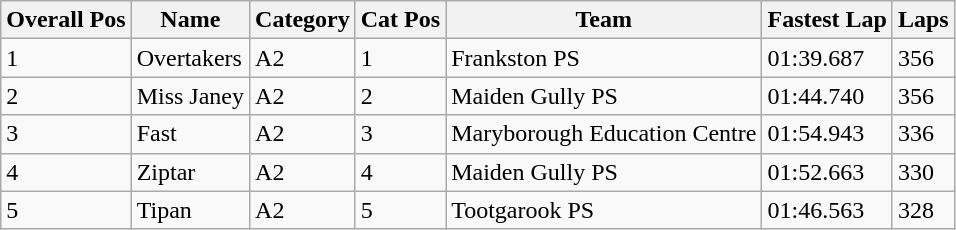<table class="wikitable sortable">
<tr>
<th>Overall Pos</th>
<th>Name</th>
<th>Category</th>
<th>Cat Pos</th>
<th>Team</th>
<th>Fastest Lap</th>
<th>Laps</th>
</tr>
<tr>
<td>1</td>
<td>Overtakers</td>
<td>A2</td>
<td>1</td>
<td>Frankston PS</td>
<td>01:39.687</td>
<td>356</td>
</tr>
<tr>
<td>2</td>
<td>Miss Janey</td>
<td>A2</td>
<td>2</td>
<td>Maiden Gully PS</td>
<td>01:44.740</td>
<td>356</td>
</tr>
<tr>
<td>3</td>
<td>Fast</td>
<td>A2</td>
<td>3</td>
<td>Maryborough Education Centre</td>
<td>01:54.943</td>
<td>336</td>
</tr>
<tr>
<td>4</td>
<td>Ziptar</td>
<td>A2</td>
<td>4</td>
<td>Maiden Gully PS</td>
<td>01:52.663</td>
<td>330</td>
</tr>
<tr>
<td>5</td>
<td>Tipan</td>
<td>A2</td>
<td>5</td>
<td>Tootgarook PS</td>
<td>01:46.563</td>
<td>328</td>
</tr>
</table>
